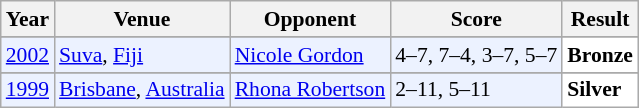<table class="sortable wikitable" style="font-size: 90%;">
<tr>
<th>Year</th>
<th>Venue</th>
<th>Opponent</th>
<th>Score</th>
<th>Result</th>
</tr>
<tr>
</tr>
<tr style="background:#ECF2FF">
<td align="center"><a href='#'>2002</a></td>
<td align="left"><a href='#'>Suva</a>, <a href='#'>Fiji</a></td>
<td align="left"> <a href='#'>Nicole Gordon</a></td>
<td align="left">4–7, 7–4, 3–7, 5–7</td>
<td style="text-align:left; background:white"> <strong>Bronze</strong></td>
</tr>
<tr>
</tr>
<tr style="background:#ECF2FF">
<td align="center"><a href='#'>1999</a></td>
<td align="left"><a href='#'>Brisbane</a>, <a href='#'>Australia</a></td>
<td align="left"> <a href='#'>Rhona Robertson</a></td>
<td align="left">2–11, 5–11</td>
<td style="text-align:left; background:white"> <strong>Silver</strong></td>
</tr>
</table>
